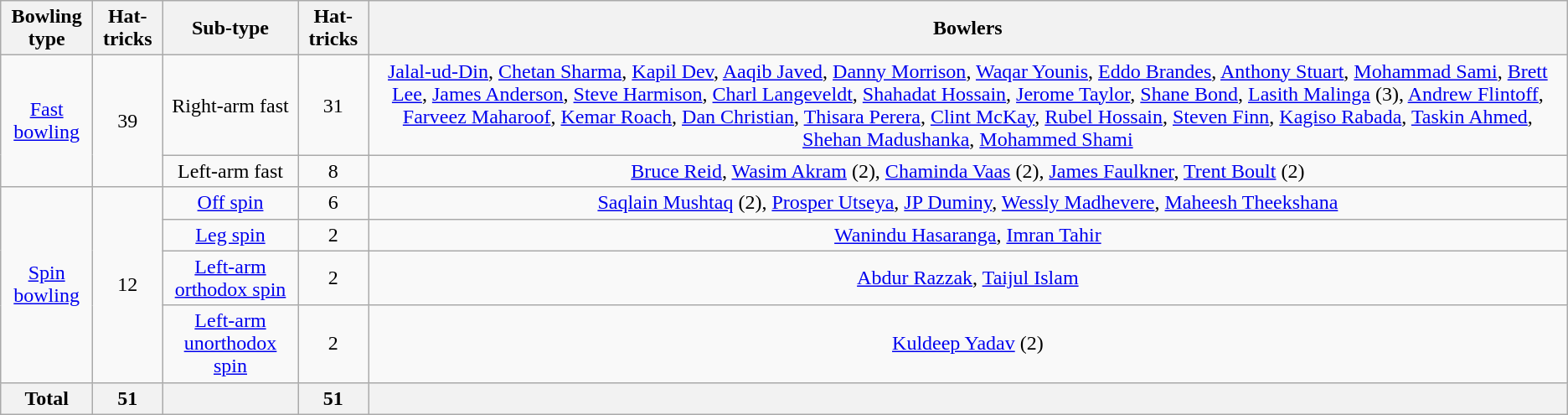<table class="wikitable plainrowheaders" style="text-align:center">
<tr>
<th scope="col">Bowling type</th>
<th scope="col">Hat-tricks</th>
<th scope="col">Sub-type</th>
<th scope="col">Hat-tricks</th>
<th scope="col">Bowlers</th>
</tr>
<tr>
<td rowspan="2"><a href='#'>Fast bowling</a></td>
<td rowspan="2">39</td>
<td>Right-arm fast</td>
<td>31</td>
<td><a href='#'>Jalal-ud-Din</a>, <a href='#'>Chetan Sharma</a>, <a href='#'>Kapil Dev</a>, <a href='#'>Aaqib Javed</a>, <a href='#'>Danny Morrison</a>, <a href='#'>Waqar Younis</a>, <a href='#'>Eddo Brandes</a>, <a href='#'>Anthony Stuart</a>, <a href='#'>Mohammad Sami</a>, <a href='#'>Brett Lee</a>, <a href='#'>James Anderson</a>, <a href='#'>Steve Harmison</a>, <a href='#'>Charl Langeveldt</a>, <a href='#'>Shahadat Hossain</a>, <a href='#'>Jerome Taylor</a>, <a href='#'>Shane Bond</a>, <a href='#'>Lasith Malinga</a> (3), <a href='#'>Andrew Flintoff</a>, <a href='#'>Farveez Maharoof</a>, <a href='#'>Kemar Roach</a>, <a href='#'>Dan Christian</a>, <a href='#'>Thisara Perera</a>, <a href='#'>Clint McKay</a>, <a href='#'>Rubel Hossain</a>, <a href='#'>Steven Finn</a>, <a href='#'>Kagiso Rabada</a>, <a href='#'>Taskin Ahmed</a>, <a href='#'>Shehan Madushanka</a>, <a href='#'>Mohammed Shami</a></td>
</tr>
<tr>
<td>Left-arm fast</td>
<td>8</td>
<td><a href='#'>Bruce Reid</a>, <a href='#'>Wasim Akram</a> (2), <a href='#'>Chaminda Vaas</a> (2), <a href='#'>James Faulkner</a>, <a href='#'>Trent Boult</a> (2)</td>
</tr>
<tr>
<td rowspan="4"><a href='#'>Spin bowling</a></td>
<td rowspan="4">12</td>
<td><a href='#'>Off spin</a></td>
<td>6</td>
<td><a href='#'>Saqlain Mushtaq</a> (2), <a href='#'>Prosper Utseya</a>, <a href='#'>JP Duminy</a>, <a href='#'>Wessly Madhevere</a>, <a href='#'>Maheesh Theekshana</a></td>
</tr>
<tr>
<td><a href='#'>Leg spin</a></td>
<td>2</td>
<td><a href='#'>Wanindu Hasaranga</a>, <a href='#'>Imran Tahir</a></td>
</tr>
<tr>
<td><a href='#'>Left-arm orthodox spin</a></td>
<td>2</td>
<td><a href='#'>Abdur Razzak</a>, <a href='#'>Taijul Islam</a></td>
</tr>
<tr>
<td><a href='#'>Left-arm unorthodox spin</a></td>
<td>2</td>
<td><a href='#'>Kuldeep Yadav</a> (2)</td>
</tr>
<tr>
<th scope="row"><strong>Total</strong></th>
<th><strong>51</strong></th>
<th></th>
<th><strong>51</strong></th>
<th></th>
</tr>
</table>
